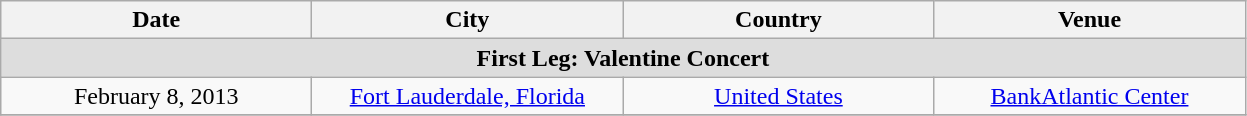<table class="wikitable">
<tr>
<th width="200" rowspan="1">Date</th>
<th width="200" rowspan="1">City</th>
<th width="200" rowspan="1">Country</th>
<th width="200" rowspan="1">Venue</th>
</tr>
<tr bgcolor="#DDDDDD">
<td colspan=7 align=center><strong>First Leg: Valentine Concert</strong></td>
</tr>
<tr>
<td align="center">February 8, 2013</td>
<td align="center"><a href='#'>Fort Lauderdale, Florida</a></td>
<td align="center"><a href='#'>United States</a></td>
<td align="center"><a href='#'>BankAtlantic Center</a></td>
</tr>
<tr>
</tr>
</table>
